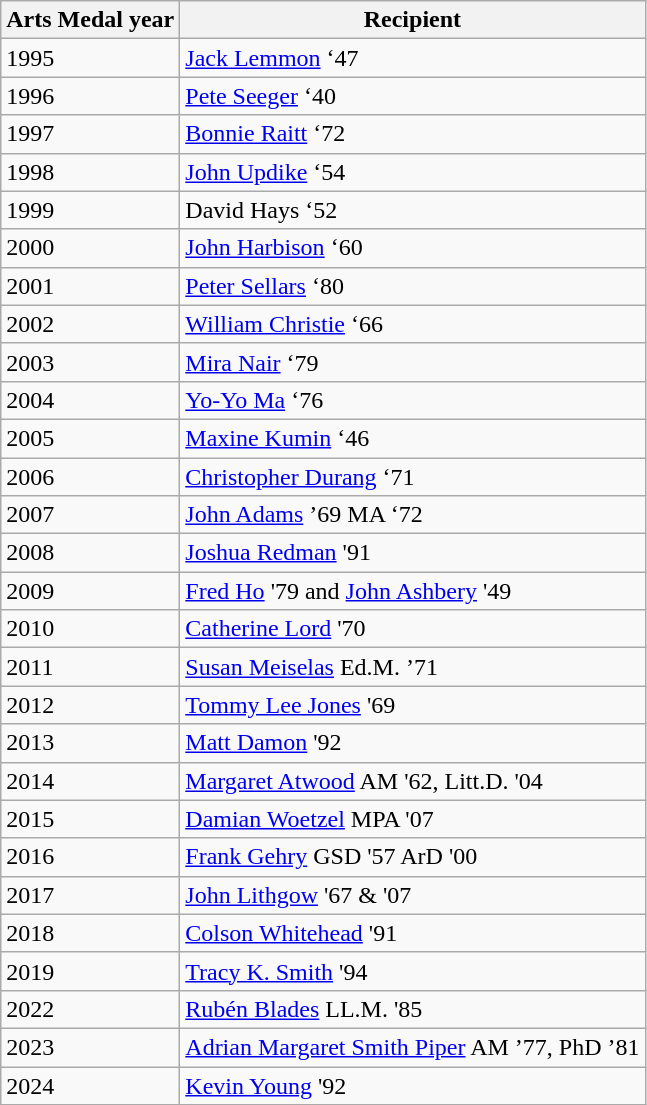<table class="wikitable">
<tr>
<th>Arts Medal year</th>
<th>Recipient</th>
</tr>
<tr>
<td>1995</td>
<td><a href='#'>Jack Lemmon</a> ‘47</td>
</tr>
<tr>
<td>1996</td>
<td><a href='#'>Pete Seeger</a> ‘40</td>
</tr>
<tr>
<td>1997</td>
<td><a href='#'>Bonnie Raitt</a> ‘72</td>
</tr>
<tr>
<td>1998</td>
<td><a href='#'>John Updike</a> ‘54</td>
</tr>
<tr>
<td>1999</td>
<td>David Hays ‘52</td>
</tr>
<tr>
<td>2000</td>
<td><a href='#'>John Harbison</a> ‘60</td>
</tr>
<tr>
<td>2001</td>
<td><a href='#'>Peter Sellars</a> ‘80</td>
</tr>
<tr>
<td>2002</td>
<td><a href='#'>William Christie</a> ‘66</td>
</tr>
<tr>
<td>2003</td>
<td><a href='#'>Mira Nair</a> ‘79</td>
</tr>
<tr>
<td>2004</td>
<td><a href='#'>Yo-Yo Ma</a> ‘76</td>
</tr>
<tr>
<td>2005</td>
<td><a href='#'>Maxine Kumin</a> ‘46</td>
</tr>
<tr>
<td>2006</td>
<td><a href='#'>Christopher Durang</a> ‘71</td>
</tr>
<tr>
<td>2007</td>
<td><a href='#'>John Adams</a> ’69 MA ‘72</td>
</tr>
<tr>
<td>2008</td>
<td><a href='#'>Joshua Redman</a> '91</td>
</tr>
<tr>
<td>2009</td>
<td><a href='#'>Fred Ho</a> '79 and <a href='#'>John Ashbery</a> '49</td>
</tr>
<tr>
<td>2010</td>
<td><a href='#'>Catherine Lord</a> '70</td>
</tr>
<tr>
<td>2011</td>
<td><a href='#'>Susan Meiselas</a> Ed.M. ’71</td>
</tr>
<tr>
<td>2012</td>
<td><a href='#'>Tommy Lee Jones</a> '69</td>
</tr>
<tr>
<td>2013</td>
<td><a href='#'>Matt Damon</a> '92</td>
</tr>
<tr>
<td>2014</td>
<td><a href='#'>Margaret Atwood</a> AM '62, Litt.D. '04</td>
</tr>
<tr>
<td>2015</td>
<td><a href='#'>Damian Woetzel</a> MPA '07</td>
</tr>
<tr>
<td>2016</td>
<td><a href='#'>Frank Gehry</a> GSD '57 ArD '00</td>
</tr>
<tr>
<td>2017</td>
<td><a href='#'>John Lithgow</a> '67 & '07</td>
</tr>
<tr>
<td>2018</td>
<td><a href='#'>Colson Whitehead</a> '91</td>
</tr>
<tr>
<td>2019</td>
<td><a href='#'>Tracy K. Smith</a> '94</td>
</tr>
<tr>
<td>2022</td>
<td><a href='#'>Rubén Blades</a> LL.M. '85</td>
</tr>
<tr>
<td>2023</td>
<td><a href='#'>Adrian Margaret Smith Piper</a> AM ’77, PhD ’81</td>
</tr>
<tr>
<td>2024</td>
<td><a href='#'>Kevin Young</a> '92</td>
</tr>
</table>
